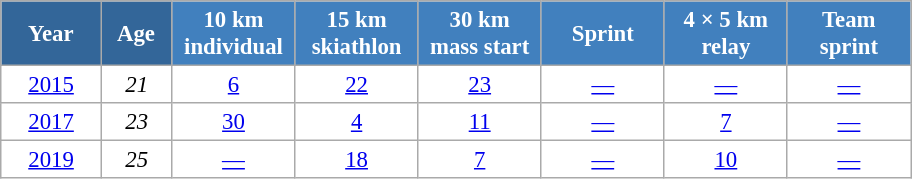<table class="wikitable" style="font-size:95%; text-align:center; border:grey solid 1px; border-collapse:collapse; background:#ffffff;">
<tr>
<th style="background-color:#369; color:white; width:60px;"> Year </th>
<th style="background-color:#369; color:white; width:40px;"> Age </th>
<th style="background-color:#4180be; color:white; width:75px;"> 10 km <br> individual </th>
<th style="background-color:#4180be; color:white; width:75px;"> 15 km <br> skiathlon </th>
<th style="background-color:#4180be; color:white; width:75px;"> 30 km <br> mass start </th>
<th style="background-color:#4180be; color:white; width:75px;"> Sprint </th>
<th style="background-color:#4180be; color:white; width:75px;"> 4 × 5 km <br> relay </th>
<th style="background-color:#4180be; color:white; width:75px;"> Team <br> sprint </th>
</tr>
<tr>
<td><a href='#'>2015</a></td>
<td><em>21</em></td>
<td><a href='#'>6</a></td>
<td><a href='#'>22</a></td>
<td><a href='#'>23</a></td>
<td><a href='#'>—</a></td>
<td><a href='#'>—</a></td>
<td><a href='#'>—</a></td>
</tr>
<tr>
<td><a href='#'>2017</a></td>
<td><em>23</em></td>
<td><a href='#'>30</a></td>
<td><a href='#'>4</a></td>
<td><a href='#'>11</a></td>
<td><a href='#'>—</a></td>
<td><a href='#'>7</a></td>
<td><a href='#'>—</a></td>
</tr>
<tr>
<td><a href='#'>2019</a></td>
<td><em>25</em></td>
<td><a href='#'>—</a></td>
<td><a href='#'>18</a></td>
<td><a href='#'>7</a></td>
<td><a href='#'>—</a></td>
<td><a href='#'>10</a></td>
<td><a href='#'>—</a></td>
</tr>
</table>
